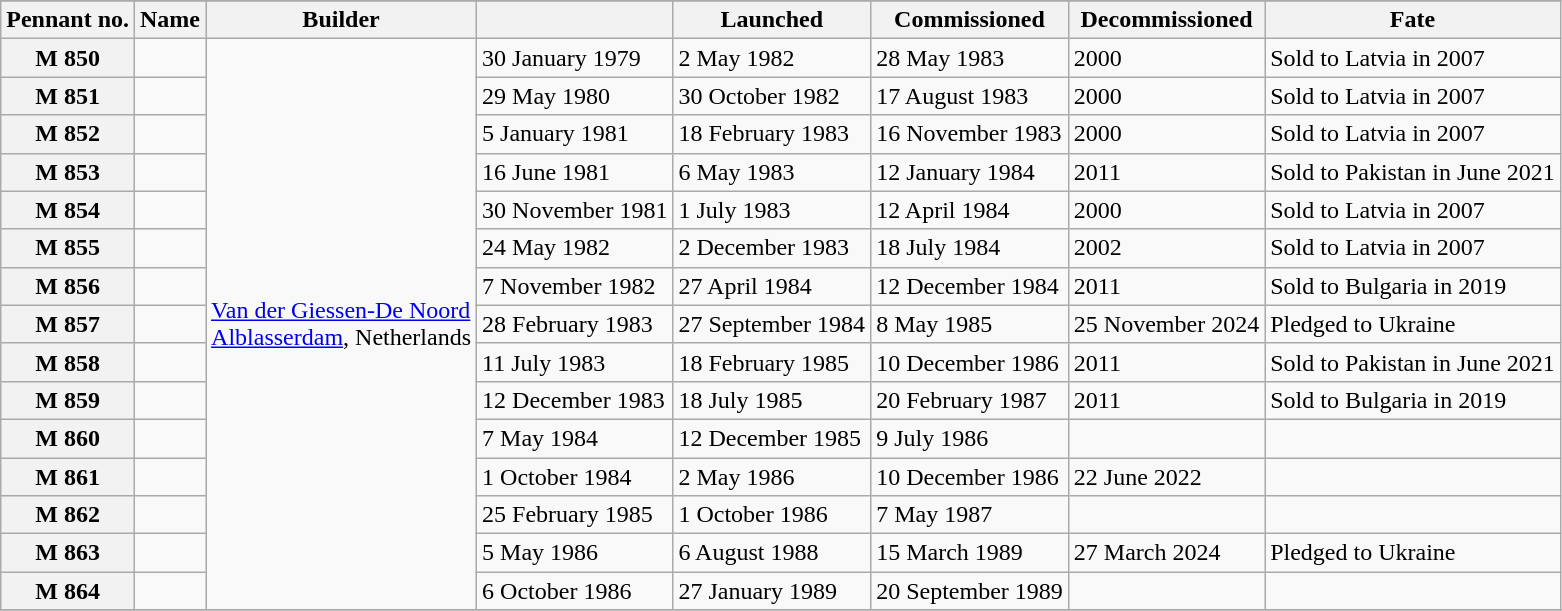<table class="wikitable plainrowheaders">
<tr>
</tr>
<tr>
<th scope="col">Pennant no.</th>
<th scope="col">Name</th>
<th scope="col">Builder</th>
<th scope="col"></th>
<th scope="col">Launched</th>
<th scope="col">Commissioned</th>
<th scope="col">Decommissioned</th>
<th scope="col">Fate</th>
</tr>
<tr>
<th scope="row">M 850</th>
<td></td>
<td rowspan=15 align=left><a href='#'>Van der Giessen-De Noord</a> <br> <a href='#'>Alblasserdam</a>, Netherlands</td>
<td>30 January 1979</td>
<td>2 May 1982</td>
<td>28 May 1983</td>
<td>2000</td>
<td>Sold to Latvia in 2007</td>
</tr>
<tr>
<th scope="row">M 851</th>
<td></td>
<td>29 May 1980</td>
<td>30 October 1982</td>
<td>17 August 1983</td>
<td>2000</td>
<td>Sold to Latvia in 2007</td>
</tr>
<tr>
<th scope="row">M 852</th>
<td></td>
<td>5 January 1981</td>
<td>18 February 1983</td>
<td>16 November 1983</td>
<td>2000</td>
<td>Sold to Latvia in 2007</td>
</tr>
<tr>
<th scope="row">M 853</th>
<td></td>
<td>16 June 1981</td>
<td>6 May 1983</td>
<td>12 January 1984</td>
<td>2011</td>
<td>Sold to Pakistan in June 2021</td>
</tr>
<tr>
<th scope="row">M 854</th>
<td></td>
<td>30 November 1981</td>
<td>1 July 1983</td>
<td>12 April 1984</td>
<td>2000</td>
<td>Sold to Latvia in 2007</td>
</tr>
<tr>
<th scope="row">M 855</th>
<td></td>
<td>24 May 1982</td>
<td>2 December 1983</td>
<td>18 July 1984</td>
<td>2002</td>
<td>Sold to Latvia in 2007</td>
</tr>
<tr>
<th scope="row">M 856</th>
<td></td>
<td>7 November 1982</td>
<td>27 April 1984</td>
<td>12 December 1984</td>
<td>2011</td>
<td>Sold to Bulgaria in 2019</td>
</tr>
<tr>
<th scope="row">M 857</th>
<td></td>
<td>28 February 1983</td>
<td>27 September 1984</td>
<td>8 May 1985</td>
<td>25 November 2024</td>
<td>Pledged to Ukraine</td>
</tr>
<tr>
<th scope="row">M 858</th>
<td></td>
<td>11 July 1983</td>
<td>18 February 1985</td>
<td>10 December 1986</td>
<td>2011</td>
<td>Sold to Pakistan in June 2021</td>
</tr>
<tr>
<th scope="row">M 859</th>
<td></td>
<td>12 December 1983</td>
<td>18 July 1985</td>
<td>20 February 1987</td>
<td>2011</td>
<td>Sold to Bulgaria in 2019</td>
</tr>
<tr>
<th scope="row">M 860</th>
<td></td>
<td>7 May 1984</td>
<td>12 December 1985</td>
<td>9 July 1986</td>
<td></td>
<td></td>
</tr>
<tr>
<th scope="row">M 861</th>
<td></td>
<td>1 October 1984</td>
<td>2 May 1986</td>
<td>10 December 1986</td>
<td>22 June 2022</td>
<td></td>
</tr>
<tr>
<th scope="row">M 862</th>
<td></td>
<td>25 February 1985</td>
<td>1 October 1986</td>
<td>7 May 1987</td>
<td></td>
<td></td>
</tr>
<tr>
<th scope="row">M 863</th>
<td></td>
<td>5 May 1986</td>
<td>6 August 1988</td>
<td>15 March 1989</td>
<td>27 March 2024</td>
<td>Pledged to Ukraine</td>
</tr>
<tr>
<th scope="row">M 864</th>
<td></td>
<td>6 October 1986</td>
<td>27 January 1989</td>
<td>20 September 1989</td>
<td></td>
<td></td>
</tr>
<tr>
</tr>
</table>
